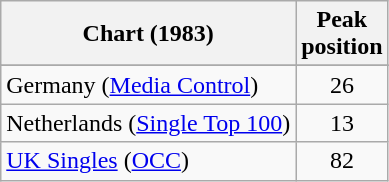<table class="wikitable sortable">
<tr>
<th align="left">Chart (1983)</th>
<th align="left">Peak<br>position</th>
</tr>
<tr>
</tr>
<tr>
<td align="left">Germany (<a href='#'>Media Control</a>)</td>
<td align="center">26</td>
</tr>
<tr>
<td align="left">Netherlands (<a href='#'>Single Top 100</a>)</td>
<td align="center">13</td>
</tr>
<tr>
<td align="left"><a href='#'>UK Singles</a> (<a href='#'>OCC</a>)</td>
<td align="center">82</td>
</tr>
</table>
